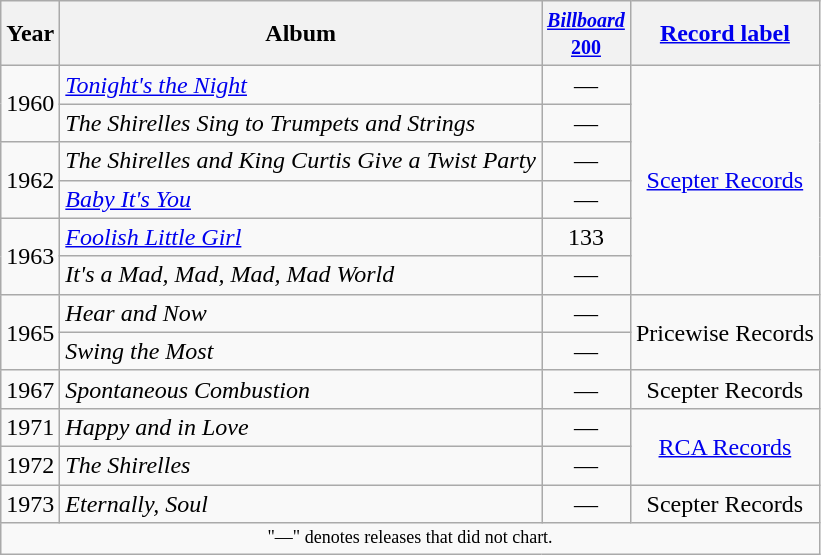<table class="wikitable" style="text-align:center;">
<tr>
<th>Year</th>
<th>Album</th>
<th width="50"><small><a href='#'><em>Billboard</em> 200</a></small></th>
<th><a href='#'>Record label</a></th>
</tr>
<tr>
<td rowspan="2">1960</td>
<td align="left"><em><a href='#'>Tonight's the Night</a></em></td>
<td>—</td>
<td rowspan="6"><a href='#'>Scepter Records</a></td>
</tr>
<tr>
<td align="left"><em>The Shirelles Sing to Trumpets and Strings</em></td>
<td>—</td>
</tr>
<tr>
<td rowspan="2">1962</td>
<td align="left"><em>The Shirelles and King Curtis Give a Twist Party</em></td>
<td>—</td>
</tr>
<tr>
<td align="left"><em><a href='#'>Baby It's You</a></em></td>
<td>—</td>
</tr>
<tr>
<td rowspan="2">1963</td>
<td align="left"><em><a href='#'>Foolish Little Girl</a></em></td>
<td>133</td>
</tr>
<tr>
<td align="left"><em>It's a Mad, Mad, Mad, Mad World</em></td>
<td>—</td>
</tr>
<tr>
<td rowspan="2">1965</td>
<td align="left"><em>Hear and Now</em></td>
<td>—</td>
<td rowspan="2">Pricewise Records</td>
</tr>
<tr>
<td align="left"><em>Swing the Most</em></td>
<td>—</td>
</tr>
<tr>
<td rowspan="1">1967</td>
<td align="left"><em>Spontaneous Combustion</em></td>
<td>—</td>
<td rowspan="1">Scepter Records</td>
</tr>
<tr>
<td rowspan="1">1971</td>
<td align="left"><em>Happy and in Love</em></td>
<td>—</td>
<td rowspan="2"><a href='#'>RCA Records</a></td>
</tr>
<tr>
<td rowspan="1">1972</td>
<td align="left"><em>The Shirelles</em></td>
<td>—</td>
</tr>
<tr>
<td rowspan="1">1973</td>
<td align="left"><em>Eternally, Soul</em></td>
<td>—</td>
<td rowspan="1">Scepter Records</td>
</tr>
<tr>
<td colspan="4" style="text-align:center; font-size:9pt;">"—" denotes releases that did not chart.</td>
</tr>
</table>
